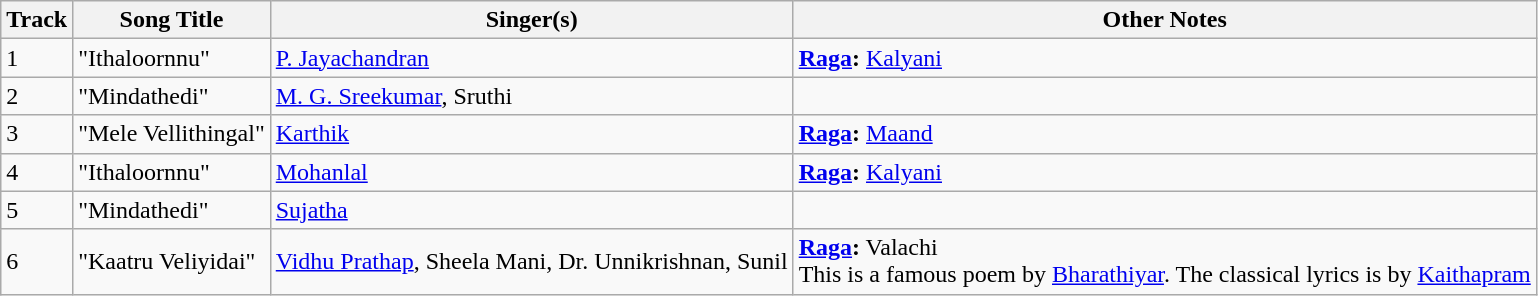<table class="wikitable">
<tr>
<th>Track</th>
<th>Song Title</th>
<th>Singer(s)</th>
<th>Other Notes</th>
</tr>
<tr>
<td>1</td>
<td>"Ithaloornnu"</td>
<td><a href='#'>P. Jayachandran</a></td>
<td><strong><a href='#'>Raga</a>:</strong> <a href='#'>Kalyani</a></td>
</tr>
<tr>
<td>2</td>
<td>"Mindathedi"</td>
<td><a href='#'>M. G. Sreekumar</a>, Sruthi</td>
<td></td>
</tr>
<tr>
<td>3</td>
<td>"Mele Vellithingal"</td>
<td><a href='#'>Karthik</a></td>
<td><strong><a href='#'>Raga</a>:</strong> <a href='#'>Maand</a></td>
</tr>
<tr>
<td>4</td>
<td>"Ithaloornnu"</td>
<td><a href='#'>Mohanlal</a></td>
<td><strong><a href='#'>Raga</a>:</strong> <a href='#'>Kalyani</a></td>
</tr>
<tr>
<td>5</td>
<td>"Mindathedi"</td>
<td><a href='#'>Sujatha</a></td>
<td></td>
</tr>
<tr>
<td>6</td>
<td>"Kaatru Veliyidai"</td>
<td><a href='#'>Vidhu Prathap</a>, Sheela Mani, Dr. Unnikrishnan, Sunil</td>
<td><strong><a href='#'>Raga</a>:</strong> Valachi<br>This is a famous poem by <a href='#'>Bharathiyar</a>. The classical lyrics is by <a href='#'>Kaithapram</a></td>
</tr>
</table>
